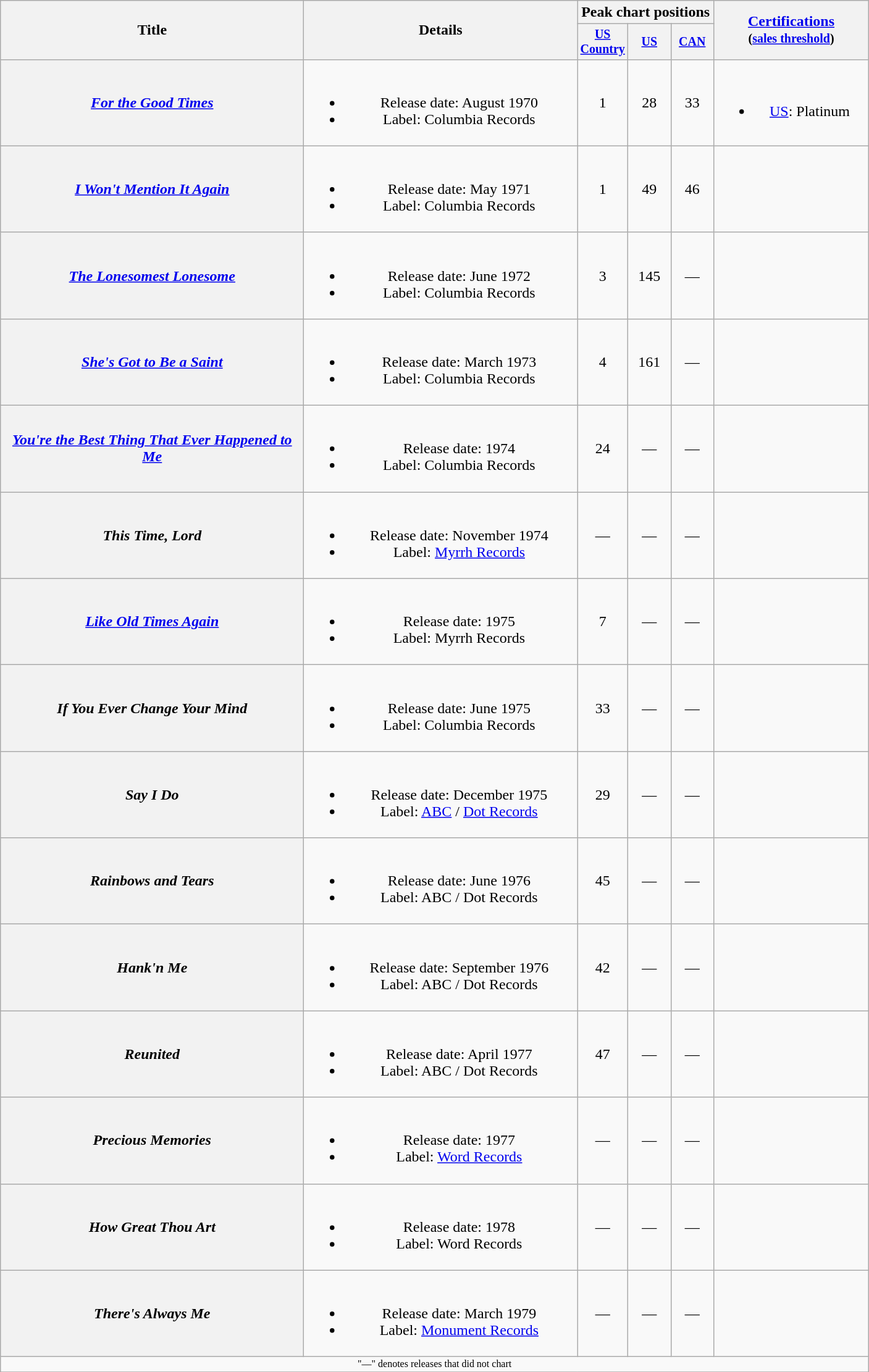<table class="wikitable plainrowheaders" style="text-align:center;">
<tr>
<th rowspan="2" style="width:20em;">Title</th>
<th rowspan="2" style="width:18em;">Details</th>
<th colspan="3">Peak chart positions</th>
<th rowspan="2" style="width:10em;"><a href='#'>Certifications</a><br><small>(<a href='#'>sales threshold</a>)</small></th>
</tr>
<tr style="font-size:smaller;">
<th width="40"><a href='#'>US Country</a></th>
<th width="40"><a href='#'>US</a></th>
<th width="40"><a href='#'>CAN</a></th>
</tr>
<tr>
<th scope="row"><em><a href='#'>For the Good Times</a></em></th>
<td><br><ul><li>Release date: August 1970</li><li>Label: Columbia Records</li></ul></td>
<td>1</td>
<td>28</td>
<td>33</td>
<td><br><ul><li><a href='#'>US</a>: Platinum</li></ul></td>
</tr>
<tr>
<th scope="row"><em><a href='#'>I Won't Mention It Again</a></em></th>
<td><br><ul><li>Release date: May 1971</li><li>Label: Columbia Records</li></ul></td>
<td>1</td>
<td>49</td>
<td>46</td>
<td></td>
</tr>
<tr>
<th scope="row"><em><a href='#'>The Lonesomest Lonesome</a></em></th>
<td><br><ul><li>Release date: June 1972</li><li>Label: Columbia Records</li></ul></td>
<td>3</td>
<td>145</td>
<td>—</td>
<td></td>
</tr>
<tr>
<th scope="row"><em><a href='#'>She's Got to Be a Saint</a></em></th>
<td><br><ul><li>Release date: March 1973</li><li>Label: Columbia Records</li></ul></td>
<td>4</td>
<td>161</td>
<td>—</td>
<td></td>
</tr>
<tr>
<th scope="row"><em><a href='#'>You're the Best Thing That Ever Happened to Me</a></em></th>
<td><br><ul><li>Release date: 1974</li><li>Label: Columbia Records</li></ul></td>
<td>24</td>
<td>—</td>
<td>—</td>
<td></td>
</tr>
<tr>
<th scope="row"><em>This Time, Lord</em></th>
<td><br><ul><li>Release date: November 1974</li><li>Label: <a href='#'>Myrrh Records</a></li></ul></td>
<td>—</td>
<td>—</td>
<td>—</td>
<td></td>
</tr>
<tr>
<th scope="row"><em><a href='#'>Like Old Times Again</a></em></th>
<td><br><ul><li>Release date: 1975</li><li>Label: Myrrh Records</li></ul></td>
<td>7</td>
<td>—</td>
<td>—</td>
<td></td>
</tr>
<tr>
<th scope="row"><em>If You Ever Change Your Mind</em></th>
<td><br><ul><li>Release date: June 1975</li><li>Label: Columbia Records</li></ul></td>
<td>33</td>
<td>—</td>
<td>—</td>
<td></td>
</tr>
<tr>
<th scope="row"><em>Say I Do</em></th>
<td><br><ul><li>Release date: December 1975</li><li>Label: <a href='#'>ABC</a> / <a href='#'>Dot Records</a></li></ul></td>
<td>29</td>
<td>—</td>
<td>—</td>
<td></td>
</tr>
<tr>
<th scope="row"><em>Rainbows and Tears</em></th>
<td><br><ul><li>Release date: June 1976</li><li>Label: ABC / Dot Records</li></ul></td>
<td>45</td>
<td>—</td>
<td>—</td>
<td></td>
</tr>
<tr>
<th scope="row"><em>Hank'n Me</em></th>
<td><br><ul><li>Release date: September 1976</li><li>Label: ABC / Dot Records</li></ul></td>
<td>42</td>
<td>—</td>
<td>—</td>
<td></td>
</tr>
<tr>
<th scope="row"><em>Reunited</em></th>
<td><br><ul><li>Release date: April 1977</li><li>Label: ABC / Dot Records</li></ul></td>
<td>47</td>
<td>—</td>
<td>—</td>
<td></td>
</tr>
<tr>
<th scope="row"><em>Precious Memories</em></th>
<td><br><ul><li>Release date: 1977</li><li>Label: <a href='#'>Word Records</a></li></ul></td>
<td>—</td>
<td>—</td>
<td>—</td>
<td></td>
</tr>
<tr>
<th scope="row"><em>How Great Thou Art</em></th>
<td><br><ul><li>Release date: 1978</li><li>Label: Word Records</li></ul></td>
<td>—</td>
<td>—</td>
<td>—</td>
<td></td>
</tr>
<tr>
<th scope="row"><em>There's Always Me</em></th>
<td><br><ul><li>Release date: March 1979</li><li>Label: <a href='#'>Monument Records</a></li></ul></td>
<td>—</td>
<td>—</td>
<td>—</td>
<td></td>
</tr>
<tr>
<td colspan="6" style="font-size: 8pt">"—" denotes releases that did not chart</td>
</tr>
<tr>
</tr>
</table>
